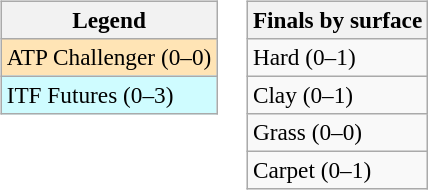<table>
<tr valign=top>
<td><br><table class=wikitable style=font-size:97%>
<tr>
<th>Legend</th>
</tr>
<tr bgcolor=moccasin>
<td>ATP Challenger (0–0)</td>
</tr>
<tr bgcolor=cffcff>
<td>ITF Futures (0–3)</td>
</tr>
</table>
</td>
<td><br><table class=wikitable style=font-size:97%>
<tr>
<th>Finals by surface</th>
</tr>
<tr>
<td>Hard (0–1)</td>
</tr>
<tr>
<td>Clay (0–1)</td>
</tr>
<tr>
<td>Grass (0–0)</td>
</tr>
<tr>
<td>Carpet (0–1)</td>
</tr>
</table>
</td>
</tr>
</table>
